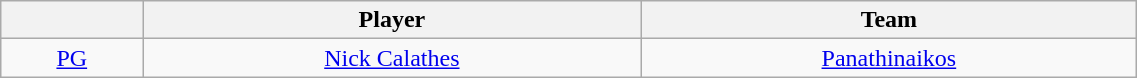<table class="wikitable" style="text-align: center;" width="60%">
<tr>
<th style="text-align:center;"></th>
<th style="text-align:center;">Player</th>
<th style="text-align:center;">Team</th>
</tr>
<tr>
<td style="text-align:center;"><a href='#'>PG</a></td>
<td> <a href='#'>Nick Calathes</a></td>
<td><a href='#'>Panathinaikos</a></td>
</tr>
</table>
